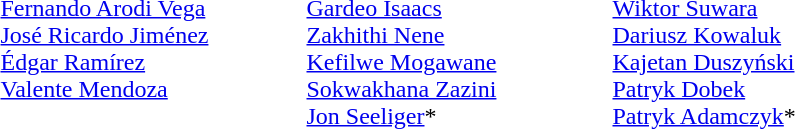<table>
<tr>
<td width=200 valign=top><em></em><br><a href='#'>Fernando Arodi Vega</a><br><a href='#'>José Ricardo Jiménez</a><br><a href='#'>Édgar Ramírez</a><br><a href='#'>Valente Mendoza</a></td>
<td width=200 valign=top><em></em><br><a href='#'>Gardeo Isaacs</a><br><a href='#'>Zakhithi Nene</a><br><a href='#'>Kefilwe Mogawane</a><br><a href='#'>Sokwakhana Zazini</a><br><a href='#'>Jon Seeliger</a>*</td>
<td width=200 valign=top><em></em><br><a href='#'>Wiktor Suwara</a><br><a href='#'>Dariusz Kowaluk</a><br><a href='#'>Kajetan Duszyński</a><br><a href='#'>Patryk Dobek</a><br><a href='#'>Patryk Adamczyk</a>*</td>
</tr>
</table>
